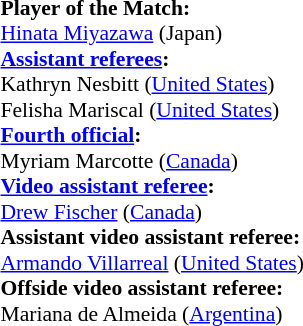<table style="width:100%; font-size:90%;">
<tr>
<td><br><strong>Player of the Match:</strong>
<br><a href='#'>Hinata Miyazawa</a> (Japan)<br><strong><a href='#'>Assistant referees</a>:</strong>
<br>Kathryn Nesbitt (<a href='#'>United States</a>)
<br>Felisha Mariscal (<a href='#'>United States</a>)
<br><strong><a href='#'>Fourth official</a>:</strong>
<br>Myriam Marcotte (<a href='#'>Canada</a>)
<br><strong><a href='#'>Video assistant referee</a>:</strong>
<br><a href='#'>Drew Fischer</a> (<a href='#'>Canada</a>)
<br><strong>Assistant video assistant referee:</strong>
<br><a href='#'>Armando Villarreal</a> (<a href='#'>United States</a>)
<br><strong>Offside video assistant referee:</strong>
<br>Mariana de Almeida (<a href='#'>Argentina</a>)</td>
</tr>
</table>
